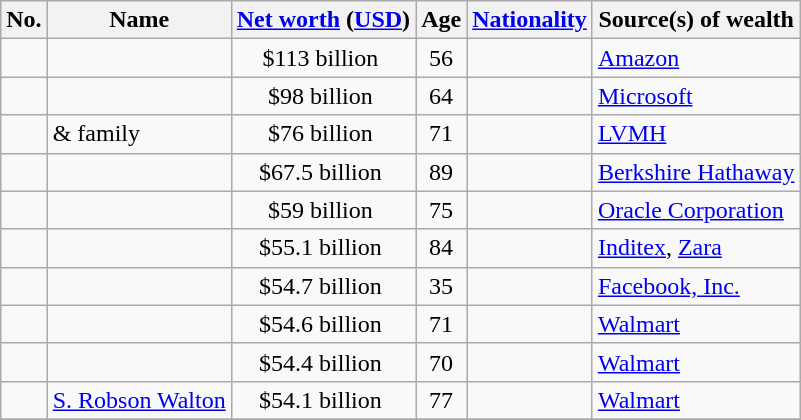<table class="wikitable sortable">
<tr>
<th>No.</th>
<th>Name</th>
<th><a href='#'>Net worth</a> (<a href='#'>USD</a>)</th>
<th>Age</th>
<th><a href='#'>Nationality</a> </th>
<th>Source(s) of wealth</th>
</tr>
<tr>
<td style="text-align:center;"> </td>
<td></td>
<td style="text-align:center;">$113 billion </td>
<td style="text-align:center;">56</td>
<td></td>
<td><a href='#'>Amazon</a></td>
</tr>
<tr>
<td style="text-align:center;"> </td>
<td></td>
<td style="text-align:center;">$98 billion </td>
<td style="text-align:center;">64</td>
<td></td>
<td><a href='#'>Microsoft</a></td>
</tr>
<tr>
<td style="text-align:center;"> </td>
<td> & family</td>
<td style="text-align:center;">$76 billion </td>
<td style="text-align:center;">71</td>
<td></td>
<td><a href='#'>LVMH</a></td>
</tr>
<tr>
<td style="text-align:center;"> </td>
<td></td>
<td style="text-align:center;">$67.5 billion </td>
<td style="text-align:center;">89</td>
<td></td>
<td><a href='#'>Berkshire Hathaway</a></td>
</tr>
<tr>
<td style="text-align:center;"> </td>
<td></td>
<td style="text-align:center;">$59 billion </td>
<td style="text-align:center;">75</td>
<td></td>
<td><a href='#'>Oracle Corporation</a></td>
</tr>
<tr>
<td style="text-align:center;"> </td>
<td></td>
<td style="text-align:center;">$55.1 billion </td>
<td style="text-align:center;">84</td>
<td></td>
<td><a href='#'>Inditex</a>, <a href='#'>Zara</a></td>
</tr>
<tr>
<td style="text-align:center;"> </td>
<td></td>
<td style="text-align:center;">$54.7 billion </td>
<td style="text-align:center;">35</td>
<td></td>
<td><a href='#'>Facebook, Inc.</a></td>
</tr>
<tr>
<td style="text-align:center;"> </td>
<td></td>
<td style="text-align:center;">$54.6 billion </td>
<td style="text-align:center;">71</td>
<td></td>
<td><a href='#'>Walmart</a></td>
</tr>
<tr>
<td style="text-align:center;"> </td>
<td></td>
<td style="text-align:center;">$54.4 billion </td>
<td style="text-align:center;">70</td>
<td></td>
<td><a href='#'>Walmart</a></td>
</tr>
<tr>
<td style="text-align:center;"> </td>
<td><a href='#'>S. Robson Walton</a></td>
<td style="text-align:center;">$54.1 billion </td>
<td style="text-align:center;">77</td>
<td></td>
<td><a href='#'>Walmart</a></td>
</tr>
<tr>
</tr>
</table>
